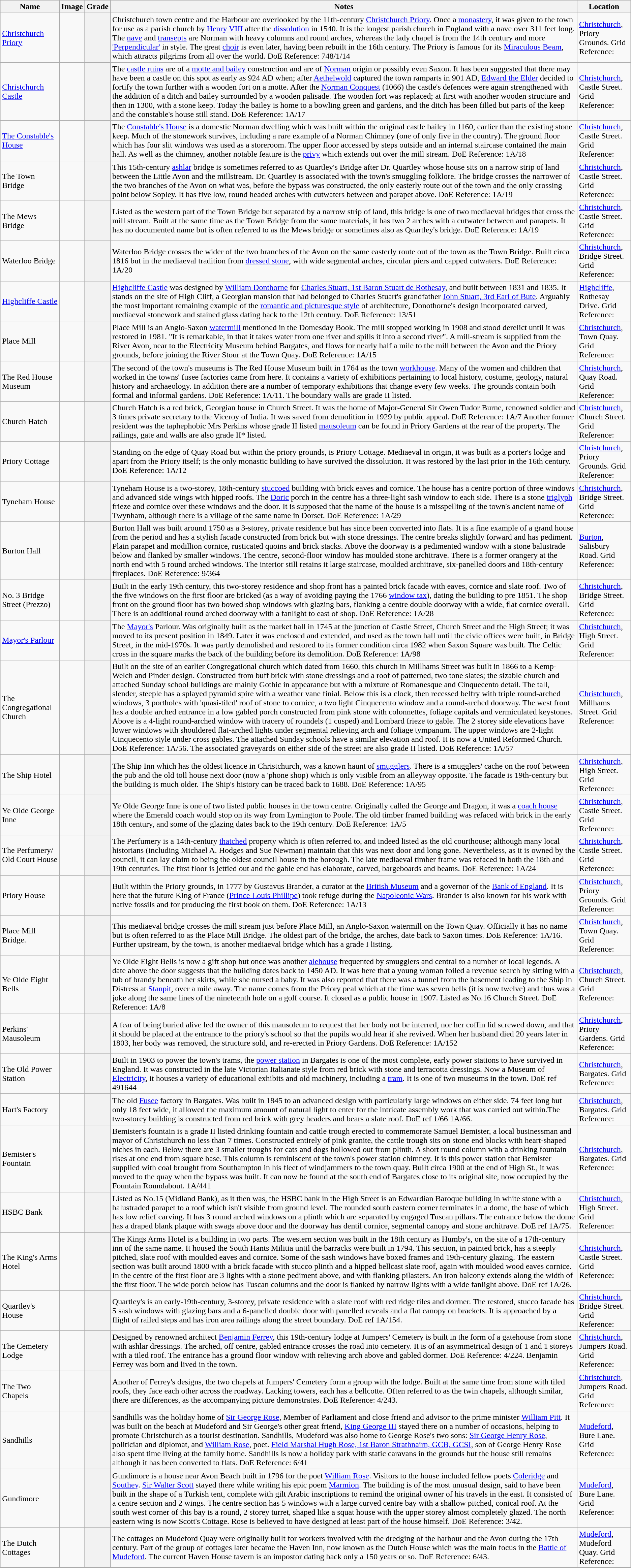<table class="wikitable sortable">
<tr>
<th>Name</th>
<th class="unsortable">Image</th>
<th>Grade</th>
<th class="unsortable">Notes</th>
<th>Location</th>
</tr>
<tr>
<td><a href='#'>Christchurch Priory</a></td>
<td></td>
<th></th>
<td>Christchurch town centre and the Harbour are overlooked by the 11th-century <a href='#'>Christchurch Priory</a>. Once a <a href='#'>monastery</a>, it was given to the town for use as a parish church by <a href='#'>Henry VIII</a> after the <a href='#'>dissolution</a> in 1540. It is the longest parish church in England with a nave over 311 feet long. The <a href='#'>nave</a> and <a href='#'>transepts</a> are Norman with heavy columns and round arches, whereas the lady chapel is from the 14th century and more <a href='#'>'Perpendicular'</a> in style. The great <a href='#'>choir</a> is even later, having been rebuilt in the 16th century. The Priory is famous for its <a href='#'>Miraculous Beam</a>, which attracts pilgrims from all over the world. DoE Reference: 748/1/14</td>
<td><a href='#'>Christchurch</a>,<br>Priory Grounds.
Grid Reference: </td>
</tr>
<tr>
<td><a href='#'>Christchurch Castle</a></td>
<td></td>
<th></th>
<td>The <a href='#'>castle ruins</a> are of a <a href='#'>motte and bailey</a> construction and are of <a href='#'>Norman</a> origin or possibly even Saxon. It has been suggested that there may have been a castle on this spot as early as 924 AD when; after <a href='#'>Aethelwold</a> captured the town ramparts in 901 AD, <a href='#'>Edward the Elder</a> decided to fortify the town further with a wooden fort on a motte. After the <a href='#'>Norman Conquest</a> (1066) the castle's defences were again strengthened with the addition of a ditch and bailey surrounded by a wooden palisade. The wooden fort was replaced; at first with another wooden structure and then in 1300, with a stone keep. Today the bailey is home to a bowling green and gardens, and the ditch has been filled but parts of the keep and the constable's house still stand. DoE Reference: 1A/17</td>
<td><a href='#'>Christchurch</a>,<br>Castle Street.
Grid Reference: </td>
</tr>
<tr>
<td><a href='#'>The Constable's House</a></td>
<td></td>
<th></th>
<td>The <a href='#'>Constable's House</a> is a domestic Norman dwelling which was built within the original castle bailey in 1160, earlier than the existing stone keep. Much of the stonework survives, including a rare example of a Norman Chimney (one of only five in the country). The ground floor which has four slit windows was used as a storeroom. The upper floor accessed by steps outside and an internal staircase contained the main hall. As well as the chimney, another notable feature is the <a href='#'>privy</a> which extends out over the mill stream. DoE Reference: 1A/18</td>
<td><a href='#'>Christchurch</a>,<br>Castle Street.
Grid Reference: </td>
</tr>
<tr>
<td>The Town Bridge</td>
<td></td>
<th></th>
<td>This 15th-century <a href='#'>ashlar</a> bridge is sometimes referred to as Quartley's Bridge after Dr. Quartley whose house sits on a narrow strip of land between the Little Avon and the millstream. Dr. Quartley is associated with the town's smuggling folklore. The bridge crosses the narrower of the two branches of the Avon on what was, before the bypass was constructed, the only easterly route out of the town and the only crossing point below Sopley. It has five low, round headed arches with cutwaters between and parapet above. DoE Reference: 1A/19</td>
<td><a href='#'>Christchurch</a>,<br>Castle Street.
Grid Reference: </td>
</tr>
<tr>
<td>The Mews Bridge</td>
<td></td>
<th></th>
<td>Listed as the western part of the Town Bridge but separated by a narrow strip of land, this bridge is one of two mediaeval bridges that cross the mill stream. Built at the same time as the Town Bridge from the same materials, it has two 2 arches with a cutwater between and parapets. It has no documented name but is often referred to as the Mews bridge or sometimes also as Quartley's bridge. DoE Reference: 1A/19</td>
<td><a href='#'>Christchurch</a>,<br>Castle Street.
Grid Reference: </td>
</tr>
<tr>
<td>Waterloo Bridge</td>
<td></td>
<th></th>
<td>Waterloo Bridge crosses the wider of the two branches of the Avon on the same easterly route out of the town as the Town Bridge. Built circa 1816 but in the mediaeval tradition from <a href='#'>dressed stone</a>, with wide segmental arches, circular piers and capped cutwaters. DoE Reference: 1A/20</td>
<td><a href='#'>Christchurch</a>,<br>Bridge Street.
Grid Reference: </td>
</tr>
<tr>
<td><a href='#'>Highcliffe Castle</a></td>
<td></td>
<th></th>
<td><a href='#'>Highcliffe Castle</a> was designed by <a href='#'>William Donthorne</a> for <a href='#'>Charles Stuart, 1st Baron Stuart de Rothesay</a>, and built between 1831 and 1835.  It stands on the site of High Cliff, a Georgian mansion that had belonged to Charles Stuart's grandfather <a href='#'>John Stuart, 3rd Earl of Bute</a>. Arguably the most important remaining example of the <a href='#'>romantic and picturesque style</a> of architecture, Donothorne's design incorporated carved, mediaeval stonework and stained glass dating back to the 12th century. DoE Reference: 13/51</td>
<td><a href='#'>Highcliffe</a>,<br>Rothesay Drive.
Grid Reference: </td>
</tr>
<tr>
<td>Place Mill</td>
<td></td>
<th></th>
<td>Place Mill is an Anglo-Saxon <a href='#'>watermill</a> mentioned in the Domesday Book. The mill stopped working in 1908 and stood derelict until it was restored in 1981. "It is remarkable, in that it takes water from one river and spills it into a second river". A mill-stream is supplied from the River Avon, near to the Electricity Museum behind Bargates, and flows for nearly half a mile to the mill between the Avon and the Priory grounds, before joining the River Stour at the Town Quay. DoE Reference: 1A/15</td>
<td><a href='#'>Christchurch</a>,<br>Town Quay.
Grid Reference: </td>
</tr>
<tr>
<td>The Red House Museum</td>
<td></td>
<th></th>
<td>The second of the town's museums is The Red House Museum built in 1764 as the town <a href='#'>workhouse</a>. Many of the women and children that worked in the towns' fusee factories came from here. It contains a variety of exhibitions pertaining to local history, costume, geology, natural history and archaeology. In addition there are a number of temporary exhibitions that change every few weeks. The grounds contain both formal and informal gardens. DoE Reference: 1A/11. The boundary walls are grade II listed.</td>
<td><a href='#'>Christchurch</a>,<br>Quay Road.
Grid Reference: </td>
</tr>
<tr>
<td>Church Hatch</td>
<td></td>
<th></th>
<td>Church Hatch is a red brick, Georgian house in Church Street. It was the home of Major-General Sir Owen Tudor Burne, renowned soldier and 3 times private secretary to the Viceroy of India. It was saved from demolition in 1929 by public appeal. DoE Reference: 1A/7  Another former resident was the taphephobic Mrs Perkins whose grade II listed <a href='#'>mausoleum</a> can be found in Priory Gardens at the rear of the property. The railings, gate and walls are also grade II* listed.</td>
<td><a href='#'>Christchurch</a>,<br>Church Street.
Grid Reference: </td>
</tr>
<tr>
<td>Priory Cottage</td>
<td></td>
<th></th>
<td>Standing on the edge of Quay Road but within the priory grounds, is Priory Cottage. Mediaeval in origin, it was built as a porter's lodge and apart from the Priory itself; is the only monastic building to have survived the dissolution. It was restored by the last prior in the 16th century. DoE Reference: 1A/12</td>
<td><a href='#'>Christchurch</a>,<br>Priory Grounds.
Grid Reference: </td>
</tr>
<tr>
<td>Tyneham House</td>
<td></td>
<th></th>
<td>Tyneham House is a two-storey, 18th-century <a href='#'>stuccoed</a> building with brick eaves and cornice. The house has a centre portion of three windows and advanced side wings with hipped roofs. The <a href='#'>Doric</a> porch in the centre has a three-light sash window to each side. There is a stone <a href='#'>triglyph</a> frieze and cornice over these windows and the door. It is supposed that the name of the house is a misspelling of the town's ancient name of Twynham, although there is a village of the same name in Dorset. DoE Reference: 1A/29</td>
<td><a href='#'>Christchurch</a>,<br>Bridge Street.
Grid Reference: </td>
</tr>
<tr>
<td>Burton Hall</td>
<td></td>
<th></th>
<td>Burton Hall was built around 1750 as a 3-storey, private residence but has since been converted into flats. It is a fine example of a grand house from the period and has a stylish facade constructed from brick but with stone dressings. The centre breaks slightly forward and has pediment. Plain parapet and modillion cornice, rusticated quoins and brick stacks. Above the doorway is a pedimented window with a stone balustrade below and flanked by smaller windows. The centre, second-floor window has moulded stone architrave. There is a former orangery at the north end with 5 round arched windows. The interior still retains it large staircase, moulded architrave, six-panelled doors and 18th-century fireplaces. DoE Reference: 9/364</td>
<td><a href='#'>Burton</a>,<br>Salisbury Road.
Grid Reference: </td>
</tr>
<tr>
<td>No. 3 Bridge Street (Prezzo)</td>
<td></td>
<th></th>
<td>Built in the early 19th century, this two-storey residence and shop front has a painted brick facade with eaves, cornice and slate roof. Two of the five windows on the first floor are bricked (as a way of avoiding paying the 1766 <a href='#'>window tax</a>), dating the building to pre 1851. The shop front on the ground floor has two bowed shop windows with glazing bars, flanking a centre double doorway with a wide, flat cornice overall. There is an additional round arched doorway with a fanlight to east of shop. DoE Reference: 1A/28</td>
<td><a href='#'>Christchurch</a>,<br>Bridge Street.
Grid Reference: </td>
</tr>
<tr>
<td><a href='#'>Mayor's Parlour</a></td>
<td></td>
<th></th>
<td>The <a href='#'>Mayor's</a> Parlour. Was originally built as the market hall in 1745 at the junction of Castle Street, Church Street and the High Street; it was moved to its present position in 1849. Later it was enclosed and extended, and used as the town hall until the civic offices were built, in Bridge Street, in the mid-1970s. It was partly demolished and restored to its former condition circa 1982 when Saxon Square was built. The Celtic cross in the square marks the back of the building before its demolition. DoE Reference: 1A/98</td>
<td><a href='#'>Christchurch</a>,<br>High Street.
Grid Reference: </td>
</tr>
<tr>
<td>The Congregational Church</td>
<td></td>
<th></th>
<td>Built on the site of an earlier Congregational church which dated from 1660, this church in Millhams Street was built in 1866 to a Kemp-Welch and Pinder design. Constructed from buff brick with stone dressings and a roof of patterned, two tone slates; the sizable church and attached Sunday school buildings are mainly Gothic in appearance but with a mixture of Romanesque and Cinquecento detail. The tall, slender, steeple has a splayed pyramid spire with a weather vane finial. Below this is a clock, then recessed belfry with triple round-arched windows, 3 portholes with 'quasi-tiled' roof of stone to cornice, a two light Cinquecento window and a round-arched doorway. The west front has a double arched entrance in a low gabled porch constructed from pink stone with colonnettes, foliage capitals and vermiculated keystones. Above is a 4-light round-arched window with tracery of roundels (1 cusped) and Lombard frieze to gable. The 2 storey side elevations have lower windows with shouldered flat-arched lights under segmental relieving arch and foliage tympanum. The upper windows are 2-light Cinquecento style under cross gables. The attached Sunday schools have a similar elevation and roof. It is now a United Reformed Church. DoE Reference: 1A/56. The associated graveyards on either side of the street are also grade II listed. DoE Reference: 1A/57</td>
<td><a href='#'>Christchurch</a>,<br>Millhams Street.
Grid Reference: </td>
</tr>
<tr>
<td>The Ship Hotel</td>
<td></td>
<th></th>
<td>The Ship Inn which has the oldest licence in Christchurch, was a known haunt of <a href='#'>smugglers</a>. There is a smugglers' cache on the roof between the pub and the old toll house next door (now a 'phone shop) which is only visible from an alleyway opposite. The facade is 19th-century but the building is much older. The Ship's history can be traced back to 1688. DoE Reference: 1A/95</td>
<td><a href='#'>Christchurch</a>,<br>High Street.
Grid Reference: </td>
</tr>
<tr>
<td>Ye Olde George Inne</td>
<td></td>
<th></th>
<td>Ye Olde George Inne is one of two listed public houses in the town centre. Originally called the George and Dragon, it was a <a href='#'>coach house</a> where the Emerald coach would stop on its way from Lymington to Poole. The old timber framed building was refaced with brick in the early 18th century, and some of the glazing dates back to the 19th century. DoE Reference: 1A/5</td>
<td><a href='#'>Christchurch</a>,<br>Castle Street.
Grid Reference: </td>
</tr>
<tr>
<td>The Perfumery/ Old Court House</td>
<td></td>
<th></th>
<td>The Perfumery is a 14th-century <a href='#'>thatched</a> property which is often referred to, and indeed listed as the old courthouse; although many local historians (including Michael A. Hodges and Sue Newman) maintain that this was next door and long gone. Nevertheless, as it is owned by the council, it can lay claim to being the oldest council house in the borough. The late mediaeval timber frame was refaced in both the 18th and 19th centuries. The first floor is jettied out and the gable end has elaborate, carved, bargeboards and beams. DoE Reference: 1A/24</td>
<td><a href='#'>Christchurch</a>,<br>Castle Street.
Grid Reference: </td>
</tr>
<tr>
<td>Priory House</td>
<td></td>
<th></th>
<td>Built within the Priory grounds, in 1777 by Gustavus Brander, a curator at the <a href='#'>British Museum</a> and a governor of the <a href='#'>Bank of England</a>. It is here that the future King of France (<a href='#'>Prince Louis Phillipe</a>) took refuge during the <a href='#'>Napoleonic Wars</a>. Brander is also known for his work with native fossils and for producing the first book on them. DoE Reference: 1A/13</td>
<td><a href='#'>Christchurch</a>,<br>Priory Grounds.
Grid Reference: </td>
</tr>
<tr>
<td>Place Mill Bridge.</td>
<td></td>
<th></th>
<td>This mediaeval bridge crosses the mill stream just before Place Mill, an Anglo-Saxon watermill on the Town Quay. Officially it has no name but is often referred to as the Place Mill Bridge. The oldest part of the bridge, the arches, date back to Saxon times. DoE Reference: 1A/16. Further upstream, by the town, is another mediaeval bridge which has a grade I listing.</td>
<td><a href='#'>Christchurch</a>,<br>Town Quay.
Grid Reference: </td>
</tr>
<tr>
<td>Ye Olde Eight Bells</td>
<td></td>
<th></th>
<td>Ye Olde Eight Bells is now a gift shop but once was another <a href='#'>alehouse</a> frequented by smugglers and central to a number of local legends. A date above the door suggests that the building dates back to 1450 AD. It was here that a young woman foiled a revenue search by sitting with a tub of brandy beneath her skirts, while she nursed a baby. It was also reported that there was a tunnel from the basement leading to the Ship in Distress at <a href='#'>Stanpit</a>, over a mile away. The name comes from the Priory peal which at the time was seven bells (it is now twelve) and thus was a joke along the same lines of the nineteenth hole on a golf course. It closed as a public house in 1907. Listed as No.16 Church Street. DoE Reference: 1A/8</td>
<td><a href='#'>Christchurch</a>,<br>Church Street.
Grid Reference: </td>
</tr>
<tr>
<td>Perkins' Mausoleum</td>
<td></td>
<th></th>
<td>A fear of being buried alive led the owner of this mausoleum to request that her body not be interred, nor her coffin lid screwed down, and that it should be placed at the entrance to the priory's school so that the pupils would hear if she revived. When her husband died 20 years later in 1803, her body was removed, the structure sold, and re-erected in Priory Gardens. DoE Reference: 1A/152</td>
<td><a href='#'>Christchurch</a>,<br>Priory Gardens.
Grid Reference: </td>
</tr>
<tr>
<td>The Old Power Station</td>
<td></td>
<th></th>
<td>Built in 1903 to power the town's trams, the <a href='#'>power station</a> in Bargates is one of the most complete, early power stations to have survived in England. It was constructed in the late Victorian Italianate style from red brick with stone and terracotta dressings.  Now a Museum of <a href='#'>Electricity</a>, it houses a variety of educational exhibits and old machinery, including a <a href='#'>tram</a>. It is one of two museums in the town. DoE ref 491644</td>
<td><a href='#'>Christchurch</a>,<br>Bargates.
Grid Reference: </td>
</tr>
<tr>
<td>Hart's Factory</td>
<td></td>
<th></th>
<td>The old <a href='#'>Fusee</a> factory in Bargates.  Was built in 1845 to an advanced design with particularly large windows on either side. 74 feet long but only 18 feet wide, it allowed the maximum amount of natural light to enter for the intricate assembly work that was carried out within.The two-storey building is constructed from red brick with grey headers and bears a slate roof. DoE ref 1/66 1A/66.</td>
<td><a href='#'>Christchurch</a>,<br>Bargates.
Grid Reference: </td>
</tr>
<tr>
<td>Bemister's Fountain</td>
<td></td>
<th></th>
<td>Bemister's fountain is a grade II listed drinking fountain and cattle trough erected to commemorate Samuel Bemister, a local businessman and mayor of Christchurch no less than 7 times. Constructed entirely of pink granite, the cattle trough sits on stone end blocks with heart-shaped niches in each. Below there are 3 smaller troughs for cats and dogs hollowed out from plinth. A short round column with a drinking fountain rises at one end from square base. This column is reminiscent of the town's power station chimney. It is this power station that Bemister supplied with coal brought from Southampton in his fleet of windjammers to the town quay. Built circa 1900 at the end of High St., it was moved to the quay when the bypass was built. It can now be found at the south end of Bargates close to its original site, now occupied by the Fountain Roundabout. 1A/441</td>
<td><a href='#'>Christchurch</a>,<br>Bargates.
Grid Reference: </td>
</tr>
<tr>
<td>HSBC Bank</td>
<td></td>
<th></th>
<td>Listed as No.15 (Midland Bank), as it then was, the HSBC bank in the High Street is an Edwardian Baroque building in white stone with a balustraded parapet to a roof which isn't visible from ground level. The rounded south eastern corner terminates in a dome, the base of which has low relief carving. It has 3 round arched windows on a plinth which are separated by engaged Tuscan pillars. The entrance below the dome has a draped blank plaque with swags above door and the doorway has dentil cornice, segmental canopy and stone architrave. DoE ref 1A/75.</td>
<td><a href='#'>Christchurch</a>,<br>High Street.
Grid Reference: </td>
</tr>
<tr>
<td>The King's Arms Hotel</td>
<td></td>
<th></th>
<td>The Kings Arms Hotel is a building in two parts. The western section was built in the 18th century as Humby's, on the site of a 17th-century inn of the same name. It housed the South Hants Militia until the barracks were built in 1794. This section, in painted brick, has a steeply pitched, slate roof with moulded eaves and cornice. Some of the sash windows have boxed frames and 19th-century glazing. The eastern section was built around 1800 with a brick facade with stucco plinth and a hipped bellcast slate roof, again with moulded wood eaves cornice. In the centre of the first floor are 3 lights with a stone pediment above, and with flanking pilasters. An iron balcony extends along the width of the first floor. The wide porch below has Tuscan columns and the door is flanked by narrow lights with a wide fanlight above. DoE ref 1A/26.</td>
<td><a href='#'>Christchurch</a>,<br>Castle Street.
Grid Reference: </td>
</tr>
<tr>
<td>Quartley's House</td>
<td></td>
<th></th>
<td>Quartley's is an early-19th-century, 3-storey, private residence with a slate roof with red ridge tiles and dormer. The restored, stucco facade has 5 sash windows with glazing bars and a 6-panelled double door with panelled reveals and a flat canopy on brackets. It is approached by a flight of railed steps and has iron area railings along the street boundary. DoE ref 1A/154.</td>
<td><a href='#'>Christchurch</a>,<br>Bridge Street.
Grid Reference: </td>
</tr>
<tr>
<td>The Cemetery Lodge</td>
<td></td>
<th></th>
<td>Designed by renowned architect <a href='#'>Benjamin Ferrey</a>, this 19th-century lodge at Jumpers' Cemetery is built in the form of a gatehouse from stone with ashlar dressings. The arched, off centre, gabled entrance crosses the road into cemetery. It is of an asymmetrical design of 1 and 1 storeys with a tiled roof. The entrance has a ground floor window with relieving arch above and gabled dormer. DoE Reference: 4/224. Benjamin Ferrey was born and lived in the town.</td>
<td><a href='#'>Christchurch</a>,<br>Jumpers Road. 
Grid Reference: </td>
</tr>
<tr>
<td>The Two Chapels</td>
<td></td>
<th></th>
<td>Another of Ferrey's designs, the two chapels at Jumpers' Cemetery form a group with the lodge. Built at the same time from stone with tiled roofs, they face each other across the roadway. Lacking towers, each has a bellcotte. Often referred to as the twin chapels, although similar, there are differences, as the accompanying picture demonstrates. DoE Reference: 4/243.</td>
<td><a href='#'>Christchurch</a>,<br>Jumpers Road. 
Grid Reference: </td>
</tr>
<tr>
<td>Sandhills</td>
<td></td>
<th></th>
<td>Sandhills was the holiday home of <a href='#'>Sir George Rose</a>, Member of Parliament and close friend and advisor to the prime minister <a href='#'>William Pitt</a>. It was built on the beach at Mudeford and Sir George's other great friend, <a href='#'>King George III</a> stayed there on a number of occasions, helping to promote Christchurch as a tourist destination. Sandhills, Mudeford was also home to George Rose's two sons: <a href='#'>Sir George Henry Rose</a>, politician and diplomat, and <a href='#'>William Rose</a>, poet.  <a href='#'>Field Marshal Hugh Rose, 1st Baron Strathnairn, GCB, GCSI</a>, son of George Henry Rose also spent time living at the family home.  Sandhills is now a holiday park with static caravans in the grounds but the house still remains although it has been converted to flats. DoE Reference: 6/41</td>
<td><a href='#'>Mudeford</a>,<br>Bure Lane.
Grid Reference: </td>
</tr>
<tr>
<td>Gundimore</td>
<td></td>
<th></th>
<td>Gundimore is a house near Avon Beach built in 1796 for the poet <a href='#'>William Rose</a>. Visitors to the house included fellow poets <a href='#'>Coleridge</a> and <a href='#'>Southey</a>. <a href='#'>Sir Walter Scott</a> stayed there while writing his epic poem <a href='#'>Marmion</a>. The building is of the most unusual design, said to have been built in the shape of a Turkish tent, complete with gilt Arabic inscriptions to remind the original owner of his travels in the east. It consisted of a centre section and 2 wings. The centre section has 5 windows with a large curved centre bay with a shallow pitched, conical roof. At the south west corner of this bay is a round, 2 storey turret, shaped like a squat house with the upper storey almost completely glazed. The north eastern wing is now Scott's Cottage. Rose is believed to have designed at least part of the house himself. DoE Reference: 3/42.</td>
<td><a href='#'>Mudeford</a>,<br>Bure Lane.
Grid Reference: </td>
</tr>
<tr>
<td>The Dutch Cottages</td>
<td></td>
<th></th>
<td>The cottages on Mudeford Quay were originally built for workers involved with the dredging of the harbour and the Avon during the 17th century. Part of the group of cottages later became the Haven Inn, now known as the Dutch House which was the main focus in the <a href='#'>Battle of Mudeford</a>. The current Haven House tavern is an impostor dating back only a 150 years or so. DoE Reference: 6/43.</td>
<td><a href='#'>Mudeford</a>,<br>Mudeford Quay.
Grid Reference: </td>
</tr>
<tr>
</tr>
</table>
